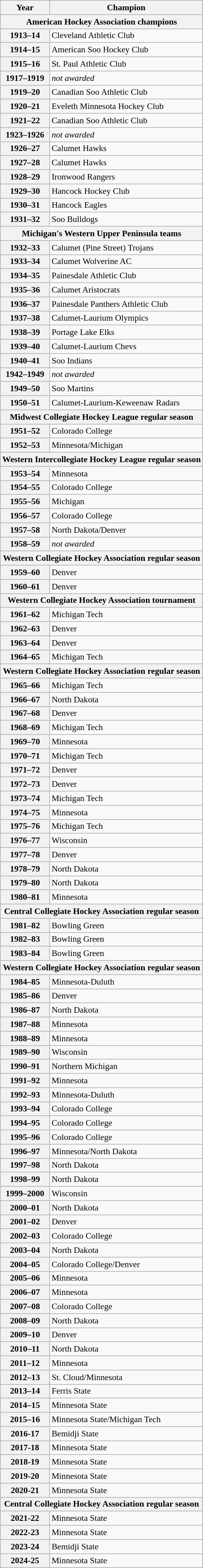<table class="wikitable" style="font-size:90%;">
<tr>
<th>Year</th>
<th>Champion</th>
</tr>
<tr>
<th colspan=2>American Hockey Association champions</th>
</tr>
<tr>
<th>1913–14</th>
<td>Cleveland Athletic Club</td>
</tr>
<tr>
<th>1914–15</th>
<td>American Soo Hockey Club</td>
</tr>
<tr>
<th>1915–16</th>
<td>St. Paul Athletic Club</td>
</tr>
<tr>
<th>1917–1919</th>
<td><em>not awarded</em></td>
</tr>
<tr>
<th>1919–20</th>
<td>Canadian Soo Athletic Club</td>
</tr>
<tr>
<th>1920–21</th>
<td>Eveleth Minnesota Hockey Club</td>
</tr>
<tr>
<th>1921–22</th>
<td>Canadian Soo Athletic Club</td>
</tr>
<tr>
<th>1923–1926</th>
<td><em>not awarded</em></td>
</tr>
<tr>
<th>1926–27</th>
<td>Calumet Hawks</td>
</tr>
<tr>
<th>1927–28</th>
<td>Calumet Hawks</td>
</tr>
<tr>
<th>1928–29</th>
<td>Ironwood Rangers</td>
</tr>
<tr>
<th>1929–30</th>
<td>Hancock Hockey Club</td>
</tr>
<tr>
<th>1930–31</th>
<td>Hancock Eagles</td>
</tr>
<tr>
<th>1931–32</th>
<td>Soo Bulldogs</td>
</tr>
<tr>
<th colspan=2>Michigan's Western Upper Peninsula teams</th>
</tr>
<tr>
<th>1932–33</th>
<td>Calumet (Pine Street) Trojans</td>
</tr>
<tr>
<th>1933–34</th>
<td>Calumet Wolverine AC</td>
</tr>
<tr>
<th>1934–35</th>
<td>Painesdale Athletic Club</td>
</tr>
<tr>
<th>1935–36</th>
<td>Calumet Aristocrats</td>
</tr>
<tr>
<th>1936–37</th>
<td>Painesdale Panthers Athletic Club</td>
</tr>
<tr>
<th>1937–38</th>
<td>Calumet-Laurium Olympics</td>
</tr>
<tr>
<th>1938–39</th>
<td>Portage Lake Elks</td>
</tr>
<tr>
<th>1939–40</th>
<td>Calumet-Laurium Chevs</td>
</tr>
<tr>
<th>1940–41</th>
<td>Soo Indians</td>
</tr>
<tr>
<th>1942–1949</th>
<td><em>not awarded</em></td>
</tr>
<tr>
<th>1949–50</th>
<td>Soo Martins</td>
</tr>
<tr>
<th>1950–51</th>
<td>Calumet-Laurium-Keweenaw Radars</td>
</tr>
<tr>
<th colspan=2>Midwest Collegiate Hockey League regular season</th>
</tr>
<tr>
<th>1951–52</th>
<td>Colorado College</td>
</tr>
<tr>
<th>1952–53</th>
<td>Minnesota/Michigan</td>
</tr>
<tr>
<th colspan=2>Western Intercollegiate Hockey League regular season</th>
</tr>
<tr>
<th>1953–54</th>
<td>Minnesota</td>
</tr>
<tr>
<th>1954–55</th>
<td>Colorado College</td>
</tr>
<tr>
<th>1955–56</th>
<td>Michigan</td>
</tr>
<tr>
<th>1956–57</th>
<td>Colorado College</td>
</tr>
<tr>
<th>1957–58</th>
<td>North Dakota/Denver</td>
</tr>
<tr>
<th>1958–59</th>
<td><em>not awarded</em></td>
</tr>
<tr>
<th colspan=2>Western Collegiate Hockey Association regular season</th>
</tr>
<tr>
<th>1959–60</th>
<td>Denver</td>
</tr>
<tr>
<th>1960–61</th>
<td>Denver</td>
</tr>
<tr>
<th colspan=2>Western Collegiate Hockey Association tournament</th>
</tr>
<tr>
<th>1961–62</th>
<td>Michigan Tech</td>
</tr>
<tr>
<th>1962–63</th>
<td>Denver</td>
</tr>
<tr>
<th>1963–64</th>
<td>Denver</td>
</tr>
<tr>
<th>1964–65</th>
<td>Michigan Tech</td>
</tr>
<tr>
<th colspan=2>Western Collegiate Hockey Association regular season</th>
</tr>
<tr>
<th>1965–66</th>
<td>Michigan Tech</td>
</tr>
<tr>
<th>1966–67</th>
<td>North Dakota</td>
</tr>
<tr>
<th>1967–68</th>
<td>Denver</td>
</tr>
<tr>
<th>1968–69</th>
<td>Michigan Tech</td>
</tr>
<tr>
<th>1969–70</th>
<td>Minnesota</td>
</tr>
<tr>
<th>1970–71</th>
<td>Michigan Tech</td>
</tr>
<tr>
<th>1971–72</th>
<td>Denver</td>
</tr>
<tr>
<th>1972–73</th>
<td>Denver</td>
</tr>
<tr>
<th>1973–74</th>
<td>Michigan Tech</td>
</tr>
<tr>
<th>1974–75</th>
<td>Minnesota</td>
</tr>
<tr>
<th>1975–76</th>
<td>Michigan Tech</td>
</tr>
<tr>
<th>1976–77</th>
<td>Wisconsin</td>
</tr>
<tr>
<th>1977–78</th>
<td>Denver</td>
</tr>
<tr>
<th>1978–79</th>
<td>North Dakota</td>
</tr>
<tr>
<th>1979–80</th>
<td>North Dakota</td>
</tr>
<tr>
<th>1980–81</th>
<td>Minnesota</td>
</tr>
<tr>
<th colspan=2>Central Collegiate Hockey Association regular season</th>
</tr>
<tr>
<th>1981–82</th>
<td>Bowling Green</td>
</tr>
<tr>
<th>1982–83</th>
<td>Bowling Green</td>
</tr>
<tr>
<th>1983–84</th>
<td>Bowling Green</td>
</tr>
<tr>
<th colspan=2>Western Collegiate Hockey Association regular season</th>
</tr>
<tr>
<th>1984–85</th>
<td>Minnesota-Duluth</td>
</tr>
<tr>
<th>1985–86</th>
<td>Denver</td>
</tr>
<tr>
<th>1986–87</th>
<td>North Dakota</td>
</tr>
<tr>
<th>1987–88</th>
<td>Minnesota</td>
</tr>
<tr>
<th>1988–89</th>
<td>Minnesota</td>
</tr>
<tr>
<th>1989–90</th>
<td>Wisconsin</td>
</tr>
<tr>
<th>1990–91</th>
<td>Northern Michigan</td>
</tr>
<tr>
<th>1991–92</th>
<td>Minnesota</td>
</tr>
<tr>
<th>1992–93</th>
<td>Minnesota-Duluth</td>
</tr>
<tr>
<th>1993–94</th>
<td>Colorado College</td>
</tr>
<tr>
<th>1994–95</th>
<td>Colorado College</td>
</tr>
<tr>
<th>1995–96</th>
<td>Colorado College</td>
</tr>
<tr>
<th>1996–97</th>
<td>Minnesota/North Dakota</td>
</tr>
<tr>
<th>1997–98</th>
<td>North Dakota</td>
</tr>
<tr>
<th>1998–99</th>
<td>North Dakota</td>
</tr>
<tr>
<th>1999–2000</th>
<td>Wisconsin</td>
</tr>
<tr>
<th>2000–01</th>
<td>North Dakota</td>
</tr>
<tr>
<th>2001–02</th>
<td>Denver</td>
</tr>
<tr>
<th>2002–03</th>
<td>Colorado College</td>
</tr>
<tr>
<th>2003–04</th>
<td>North Dakota</td>
</tr>
<tr>
<th>2004–05</th>
<td>Colorado College/Denver</td>
</tr>
<tr>
<th>2005–06</th>
<td>Minnesota</td>
</tr>
<tr>
<th>2006–07</th>
<td>Minnesota</td>
</tr>
<tr>
<th>2007–08</th>
<td>Colorado College</td>
</tr>
<tr>
<th>2008–09</th>
<td>North Dakota</td>
</tr>
<tr>
<th>2009–10</th>
<td>Denver</td>
</tr>
<tr>
<th>2010–11</th>
<td>North Dakota</td>
</tr>
<tr>
<th>2011–12</th>
<td>Minnesota</td>
</tr>
<tr>
<th>2012–13</th>
<td>St. Cloud/Minnesota</td>
</tr>
<tr>
<th>2013–14</th>
<td>Ferris State</td>
</tr>
<tr>
<th>2014–15</th>
<td>Minnesota State</td>
</tr>
<tr>
<th>2015–16</th>
<td>Minnesota State/Michigan Tech</td>
</tr>
<tr>
<th>2016-17</th>
<td>Bemidji State</td>
</tr>
<tr>
<th>2017-18</th>
<td>Minnesota State</td>
</tr>
<tr>
<th>2018-19</th>
<td>Minnesota State</td>
</tr>
<tr>
<th>2019-20</th>
<td>Minnesota State</td>
</tr>
<tr>
<th>2020-21</th>
<td>Minnesota State</td>
</tr>
<tr>
<th colspan=2>Central Collegiate Hockey Association regular season</th>
</tr>
<tr>
<th>2021-22</th>
<td>Minnesota State</td>
</tr>
<tr>
<th>2022-23</th>
<td>Minnesota State</td>
</tr>
<tr>
<th>2023-24</th>
<td>Bemidji State</td>
</tr>
<tr>
<th>2024-25</th>
<td>Minnesota State</td>
</tr>
</table>
